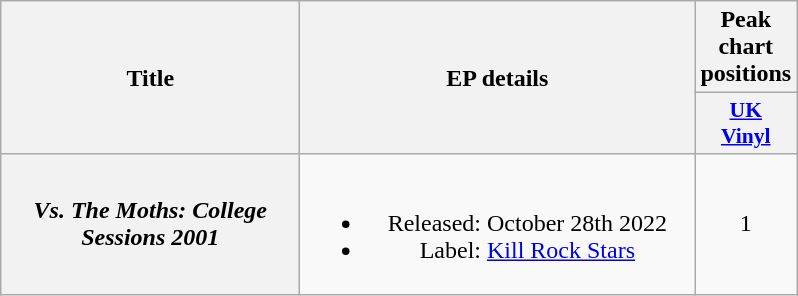<table class="wikitable plainrowheaders" style="text-align:center;">
<tr>
<th scope="col" rowspan="2" style="width:12em;">Title</th>
<th scope="col" rowspan="2" style="width:16em;">EP details</th>
<th scope="col" colspan="1">Peak chart positions</th>
</tr>
<tr>
<th scope="col" style="width:3em;font-size:90%;"><a href='#'>UK<br>Vinyl</a><br></th>
</tr>
<tr>
<th scope="row"><em>Vs. The Moths: College Sessions 2001</em></th>
<td><br><ul><li>Released: October 28th 2022</li><li>Label: <a href='#'>Kill Rock Stars</a></li></ul></td>
<td>1</td>
</tr>
</table>
